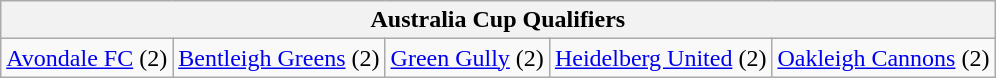<table class="wikitable" style="text-align:center">
<tr>
<th colspan=5>Australia Cup Qualifiers</th>
</tr>
<tr>
<td><a href='#'>Avondale FC</a> (2)</td>
<td><a href='#'>Bentleigh Greens</a> (2)</td>
<td><a href='#'>Green Gully</a> (2)</td>
<td><a href='#'>Heidelberg United</a> (2)</td>
<td><a href='#'>Oakleigh Cannons</a> (2)</td>
</tr>
</table>
